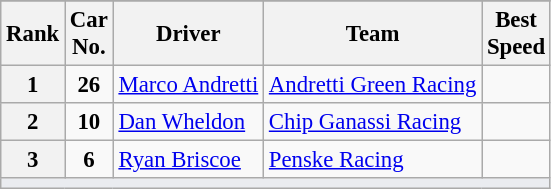<table class="wikitable" style="font-size:95%;">
<tr>
</tr>
<tr>
<th>Rank</th>
<th>Car<br>No.</th>
<th>Driver</th>
<th>Team</th>
<th>Best<br>Speed</th>
</tr>
<tr>
<th>1</th>
<td style="text-align:center"><strong>26</strong></td>
<td> <a href='#'>Marco Andretti</a></td>
<td><a href='#'>Andretti Green Racing</a></td>
<td align=center></td>
</tr>
<tr>
<th>2</th>
<td style="text-align:center"><strong>10</strong></td>
<td> <a href='#'>Dan Wheldon</a></td>
<td><a href='#'>Chip Ganassi Racing</a></td>
<td align=center></td>
</tr>
<tr>
<th>3</th>
<td style="text-align:center"><strong>6</strong></td>
<td> <a href='#'>Ryan Briscoe</a></td>
<td><a href='#'>Penske Racing</a></td>
<td align=center></td>
</tr>
<tr>
<td style="background-color:#EAECF0;text-align:center" colspan=5><strong></strong></td>
</tr>
</table>
